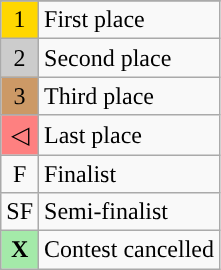<table class="wikitable">
<tr>
</tr>
<tr>
<td style="text-align:center; background-color:#FFD700;">1</td>
<td>First place</td>
</tr>
<tr>
<td style="text-align:center; background-color:#CCC;">2</td>
<td>Second place</td>
</tr>
<tr>
<td style="text-align:center; background-color:#C96;">3</td>
<td>Third place</td>
</tr>
<tr>
<td style="text-align:center; background-color:#FE8080;">◁</td>
<td>Last place</td>
</tr>
<tr>
<td style="text-align:center;">F</td>
<td>Finalist</td>
</tr>
<tr>
<td style="text-align:center;">SF</td>
<td>Semi-finalist</td>
</tr>
<tr>
<td style="text-align:center; background-color:#A4EAA9;"><strong>X</strong></td>
<td>Contest cancelled</td>
</tr>
</table>
